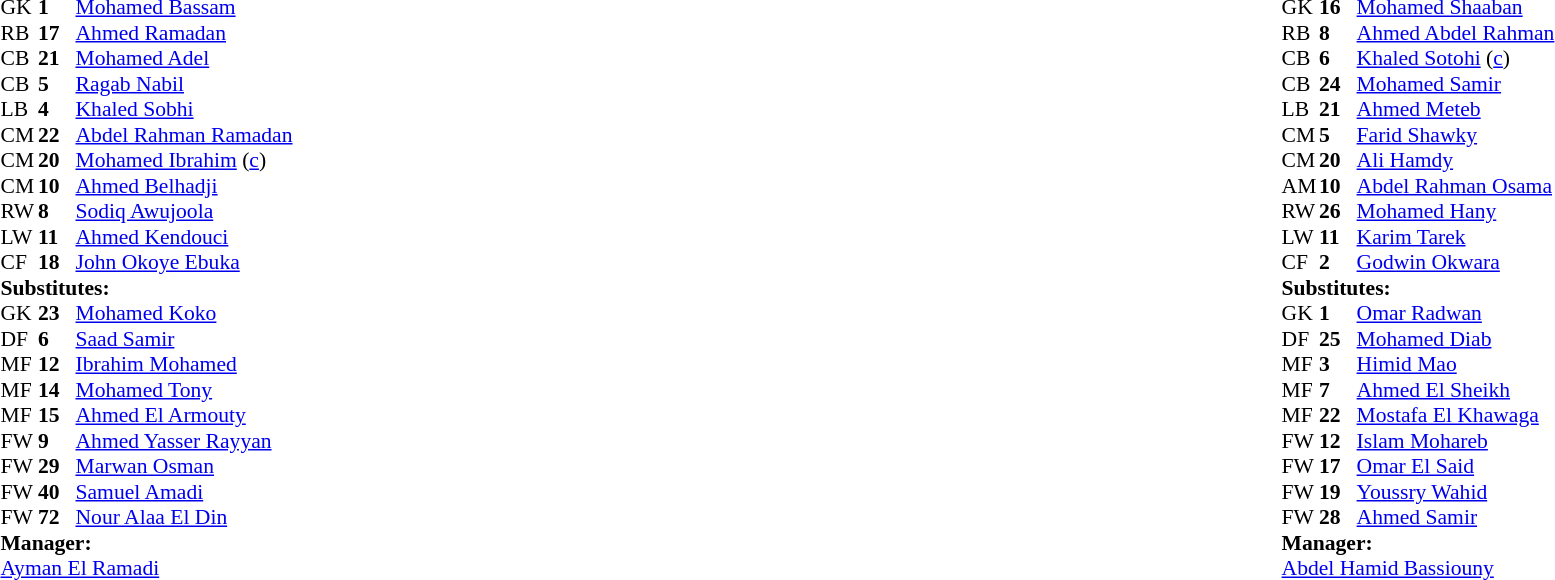<table width="100%">
<tr>
<td valign="top" width="40%"><br><table style="font-size:90%" cellspacing="0" cellpadding="0">
<tr>
<th width=25></th>
<th width=25></th>
</tr>
<tr>
<td>GK</td>
<td><strong>1</strong></td>
<td> <a href='#'>Mohamed Bassam</a></td>
</tr>
<tr>
<td>RB</td>
<td><strong>17</strong></td>
<td> <a href='#'>Ahmed Ramadan</a></td>
<td></td>
</tr>
<tr>
<td>CB</td>
<td><strong>21</strong></td>
<td> <a href='#'>Mohamed Adel</a></td>
</tr>
<tr>
<td>CB</td>
<td><strong>5</strong></td>
<td> <a href='#'>Ragab Nabil</a></td>
</tr>
<tr>
<td>LB</td>
<td><strong>4</strong></td>
<td> <a href='#'>Khaled Sobhi</a></td>
</tr>
<tr>
<td>CM</td>
<td><strong>22</strong></td>
<td> <a href='#'>Abdel Rahman Ramadan</a></td>
<td></td>
<td></td>
</tr>
<tr>
<td>CM</td>
<td><strong>20</strong></td>
<td> <a href='#'>Mohamed Ibrahim</a> (<a href='#'>c</a>)</td>
<td></td>
<td></td>
</tr>
<tr>
<td>CM</td>
<td><strong>10</strong></td>
<td> <a href='#'>Ahmed Belhadji</a></td>
<td></td>
<td></td>
</tr>
<tr>
<td>RW</td>
<td><strong>8</strong></td>
<td> <a href='#'>Sodiq Awujoola</a></td>
<td></td>
<td></td>
</tr>
<tr>
<td>LW</td>
<td><strong>11</strong></td>
<td> <a href='#'>Ahmed Kendouci</a></td>
</tr>
<tr>
<td>CF</td>
<td><strong>18</strong></td>
<td> <a href='#'>John Okoye Ebuka</a></td>
<td></td>
<td></td>
</tr>
<tr>
<td colspan=3><strong>Substitutes:</strong></td>
</tr>
<tr>
<td>GK</td>
<td><strong>23</strong></td>
<td> <a href='#'>Mohamed Koko</a></td>
</tr>
<tr>
<td>DF</td>
<td><strong>6</strong></td>
<td> <a href='#'>Saad Samir</a></td>
</tr>
<tr>
<td>MF</td>
<td><strong>12</strong></td>
<td> <a href='#'>Ibrahim Mohamed</a></td>
<td></td>
<td></td>
</tr>
<tr>
<td>MF</td>
<td><strong>14</strong></td>
<td> <a href='#'>Mohamed Tony</a></td>
<td></td>
<td></td>
</tr>
<tr>
<td>MF</td>
<td><strong>15</strong></td>
<td> <a href='#'>Ahmed El Armouty</a></td>
</tr>
<tr>
<td>FW</td>
<td><strong>9</strong></td>
<td> <a href='#'>Ahmed Yasser Rayyan</a></td>
<td></td>
<td></td>
</tr>
<tr>
<td>FW</td>
<td><strong>29</strong></td>
<td> <a href='#'>Marwan Osman</a></td>
<td></td>
<td></td>
</tr>
<tr>
<td>FW</td>
<td><strong>40</strong></td>
<td> <a href='#'>Samuel Amadi</a></td>
</tr>
<tr>
<td>FW</td>
<td><strong>72</strong></td>
<td> <a href='#'>Nour Alaa El Din</a></td>
<td></td>
<td></td>
</tr>
<tr>
<td colspan=3><strong>Manager:</strong></td>
</tr>
<tr>
<td colspan=3> <a href='#'>Ayman El Ramadi</a></td>
</tr>
</table>
</td>
<td valign="top"></td>
<td valign="top" width="50%"><br><table style="font-size:90%;margin:auto" cellspacing="0" cellpadding="0">
<tr>
<th width=25></th>
<th width=25></th>
</tr>
<tr>
<td>GK</td>
<td><strong>16</strong></td>
<td> <a href='#'>Mohamed Shaaban</a></td>
</tr>
<tr>
<td>RB</td>
<td><strong>8</strong></td>
<td> <a href='#'>Ahmed Abdel Rahman</a></td>
<td></td>
</tr>
<tr>
<td>CB</td>
<td><strong>6</strong></td>
<td> <a href='#'>Khaled Sotohi</a> (<a href='#'>c</a>)</td>
</tr>
<tr>
<td>CB</td>
<td><strong>24</strong></td>
<td> <a href='#'>Mohamed Samir</a></td>
</tr>
<tr>
<td>LB</td>
<td><strong>21</strong></td>
<td> <a href='#'>Ahmed Meteb</a></td>
</tr>
<tr>
<td>CM</td>
<td><strong>5</strong></td>
<td> <a href='#'>Farid Shawky</a></td>
</tr>
<tr>
<td>CM</td>
<td><strong>20</strong></td>
<td> <a href='#'>Ali Hamdy</a></td>
<td></td>
<td></td>
</tr>
<tr>
<td>AM</td>
<td><strong>10</strong></td>
<td> <a href='#'>Abdel Rahman Osama</a></td>
<td></td>
<td></td>
</tr>
<tr>
<td>RW</td>
<td><strong>26</strong></td>
<td> <a href='#'>Mohamed Hany</a></td>
<td></td>
<td></td>
</tr>
<tr>
<td>LW</td>
<td><strong>11</strong></td>
<td> <a href='#'>Karim Tarek</a></td>
<td></td>
<td></td>
</tr>
<tr>
<td>CF</td>
<td><strong>2</strong></td>
<td> <a href='#'>Godwin Okwara</a></td>
<td></td>
<td></td>
</tr>
<tr>
<td colspan=3><strong>Substitutes:</strong></td>
</tr>
<tr>
<td>GK</td>
<td><strong>1</strong></td>
<td> <a href='#'>Omar Radwan</a></td>
</tr>
<tr>
<td>DF</td>
<td><strong>25</strong></td>
<td> <a href='#'>Mohamed Diab</a></td>
<td></td>
<td></td>
</tr>
<tr>
<td>MF</td>
<td><strong>3</strong></td>
<td> <a href='#'>Himid Mao</a></td>
<td></td>
<td></td>
</tr>
<tr>
<td>MF</td>
<td><strong>7</strong></td>
<td> <a href='#'>Ahmed El Sheikh</a></td>
</tr>
<tr>
<td>MF</td>
<td><strong>22</strong></td>
<td> <a href='#'>Mostafa El Khawaga</a></td>
</tr>
<tr>
<td>FW</td>
<td><strong>12</strong></td>
<td> <a href='#'>Islam Mohareb</a></td>
<td></td>
<td></td>
</tr>
<tr>
<td>FW</td>
<td><strong>17</strong></td>
<td> <a href='#'>Omar El Said</a></td>
<td></td>
<td></td>
</tr>
<tr>
<td>FW</td>
<td><strong>19</strong></td>
<td> <a href='#'>Youssry Wahid</a></td>
<td></td>
<td></td>
</tr>
<tr>
<td>FW</td>
<td><strong>28</strong></td>
<td> <a href='#'>Ahmed Samir</a></td>
</tr>
<tr>
<td colspan=3><strong>Manager:</strong></td>
</tr>
<tr>
<td colspan=4> <a href='#'>Abdel Hamid Bassiouny</a></td>
</tr>
</table>
</td>
</tr>
</table>
